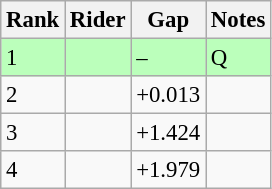<table class="wikitable" style="font-size:95%" style="text-align:center; width:35em;">
<tr>
<th>Rank</th>
<th>Rider</th>
<th>Gap</th>
<th>Notes</th>
</tr>
<tr bgcolor=bbffbb>
<td>1</td>
<td align=left></td>
<td>–</td>
<td>Q</td>
</tr>
<tr>
<td>2</td>
<td align=left></td>
<td>+0.013</td>
<td></td>
</tr>
<tr>
<td>3</td>
<td align=left></td>
<td>+1.424</td>
<td></td>
</tr>
<tr>
<td>4</td>
<td align=left></td>
<td>+1.979</td>
<td></td>
</tr>
</table>
